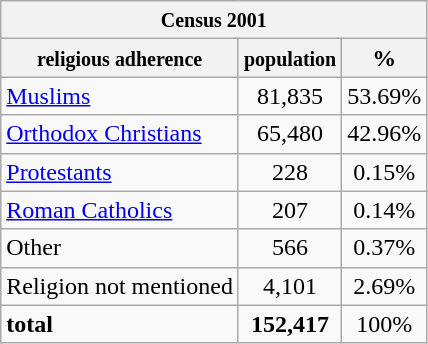<table class="wikitable">
<tr>
<th colspan=3><small>Census 2001</small></th>
</tr>
<tr>
<th><small>religious adherence</small></th>
<th><small>population</small></th>
<th>%</th>
</tr>
<tr>
<td><a href='#'>Muslims</a></td>
<td align="middle">81,835</td>
<td align="middle">53.69%</td>
</tr>
<tr>
<td><a href='#'>Orthodox Christians</a></td>
<td align="middle">65,480</td>
<td align="middle">42.96%</td>
</tr>
<tr>
<td><a href='#'>Protestants</a></td>
<td align="middle">228</td>
<td align="middle">0.15%</td>
</tr>
<tr>
<td><a href='#'>Roman Catholics</a></td>
<td align="middle">207</td>
<td align="middle">0.14%</td>
</tr>
<tr>
<td>Other</td>
<td align="middle">566</td>
<td align="middle">0.37%</td>
</tr>
<tr>
<td>Religion not mentioned</td>
<td align="middle">4,101</td>
<td align="middle">2.69%</td>
</tr>
<tr>
<td><strong>total</strong></td>
<td align="middle"><strong>152,417</strong></td>
<td align="middle">100%</td>
</tr>
</table>
